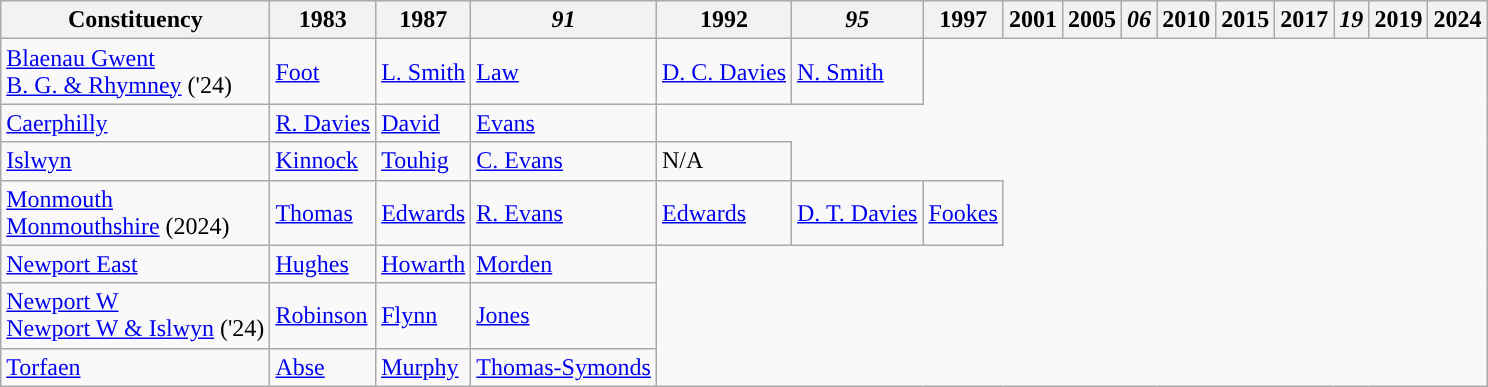<table class="wikitable">
<tr>
<th>Constituency</th>
<th>1983</th>
<th>1987</th>
<th><em>91</em></th>
<th>1992</th>
<th><em>95</em></th>
<th>1997</th>
<th>2001</th>
<th>2005</th>
<th><em>06</em></th>
<th>2010</th>
<th>2015</th>
<th>2017</th>
<th><em>19</em></th>
<th>2019</th>
<th>2024</th>
</tr>
<tr>
<td><a href='#'>Blaenau Gwent</a><br><a href='#'>B. G. & Rhymney</a> ('24)</td>
<td><a href='#'>Foot</a></td>
<td><a href='#'>L. Smith</a></td>
<td><a href='#'>Law</a></td>
<td><a href='#'>D. C. Davies</a></td>
<td><a href='#'>N. Smith</a></td>
</tr>
<tr>
<td><a href='#'>Caerphilly</a></td>
<td><a href='#'>R. Davies</a></td>
<td><a href='#'>David</a></td>
<td><a href='#'>Evans</a></td>
</tr>
<tr>
<td><a href='#'>Islwyn</a></td>
<td><a href='#'>Kinnock</a></td>
<td><a href='#'>Touhig</a></td>
<td><a href='#'>C. Evans</a></td>
<td>N/A</td>
</tr>
<tr>
<td><a href='#'>Monmouth</a><br><a href='#'>Monmouthshire</a> (2024)</td>
<td><a href='#'>Thomas</a></td>
<td><a href='#'>Edwards</a></td>
<td><a href='#'>R. Evans</a></td>
<td><a href='#'>Edwards</a></td>
<td><a href='#'>D. T. Davies</a></td>
<td><a href='#'>Fookes</a></td>
</tr>
<tr>
<td><a href='#'>Newport East</a></td>
<td><a href='#'>Hughes</a></td>
<td><a href='#'>Howarth</a></td>
<td><a href='#'>Morden</a></td>
</tr>
<tr>
<td><a href='#'>Newport W</a><br><a href='#'>Newport W & Islwyn</a> ('24)</td>
<td><a href='#'>Robinson</a></td>
<td><a href='#'>Flynn</a></td>
<td><a href='#'>Jones</a></td>
</tr>
<tr>
<td><a href='#'>Torfaen</a></td>
<td><a href='#'>Abse</a></td>
<td><a href='#'>Murphy</a></td>
<td><a href='#'>Thomas-Symonds</a></td>
</tr>
</table>
